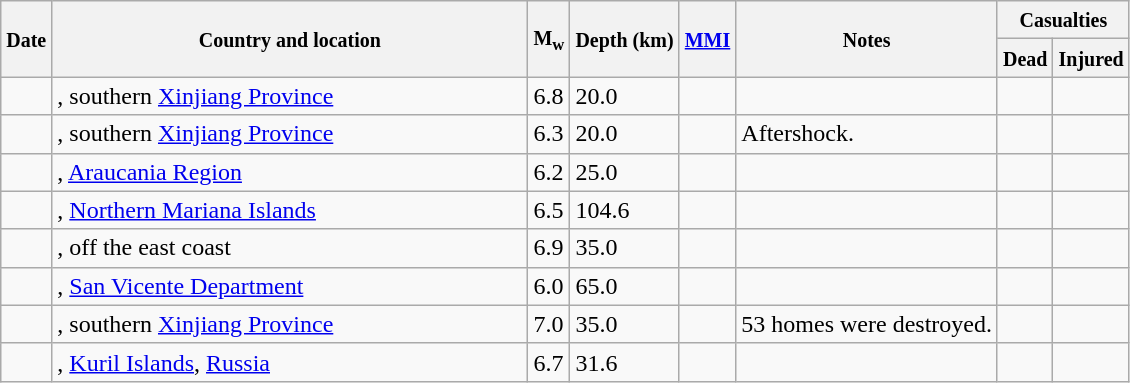<table class="wikitable sortable sort-under" style="border:1px black; margin-left:1em;">
<tr>
<th rowspan="2"><small>Date</small></th>
<th rowspan="2" style="width: 310px"><small>Country and location</small></th>
<th rowspan="2"><small>M<sub>w</sub></small></th>
<th rowspan="2"><small>Depth (km)</small></th>
<th rowspan="2"><small><a href='#'>MMI</a></small></th>
<th rowspan="2" class="unsortable"><small>Notes</small></th>
<th colspan="2"><small>Casualties</small></th>
</tr>
<tr>
<th><small>Dead</small></th>
<th><small>Injured</small></th>
</tr>
<tr>
<td></td>
<td>, southern <a href='#'>Xinjiang Province</a></td>
<td>6.8</td>
<td>20.0</td>
<td></td>
<td></td>
<td></td>
<td></td>
</tr>
<tr>
<td></td>
<td>, southern <a href='#'>Xinjiang Province</a></td>
<td>6.3</td>
<td>20.0</td>
<td></td>
<td>Aftershock.</td>
<td></td>
<td></td>
</tr>
<tr>
<td></td>
<td>, <a href='#'>Araucania Region</a></td>
<td>6.2</td>
<td>25.0</td>
<td></td>
<td></td>
<td></td>
<td></td>
</tr>
<tr>
<td></td>
<td>, <a href='#'>Northern Mariana Islands</a></td>
<td>6.5</td>
<td>104.6</td>
<td></td>
<td></td>
<td></td>
<td></td>
</tr>
<tr>
<td></td>
<td>, off the east coast</td>
<td>6.9</td>
<td>35.0</td>
<td></td>
<td></td>
<td></td>
<td></td>
</tr>
<tr>
<td></td>
<td>, <a href='#'>San Vicente Department</a></td>
<td>6.0</td>
<td>65.0</td>
<td></td>
<td></td>
<td></td>
<td></td>
</tr>
<tr>
<td></td>
<td>, southern <a href='#'>Xinjiang Province</a></td>
<td>7.0</td>
<td>35.0</td>
<td></td>
<td>53 homes were destroyed.</td>
<td></td>
<td></td>
</tr>
<tr>
<td></td>
<td>, <a href='#'>Kuril Islands</a>, <a href='#'>Russia</a></td>
<td>6.7</td>
<td>31.6</td>
<td></td>
<td></td>
<td></td>
<td></td>
</tr>
</table>
